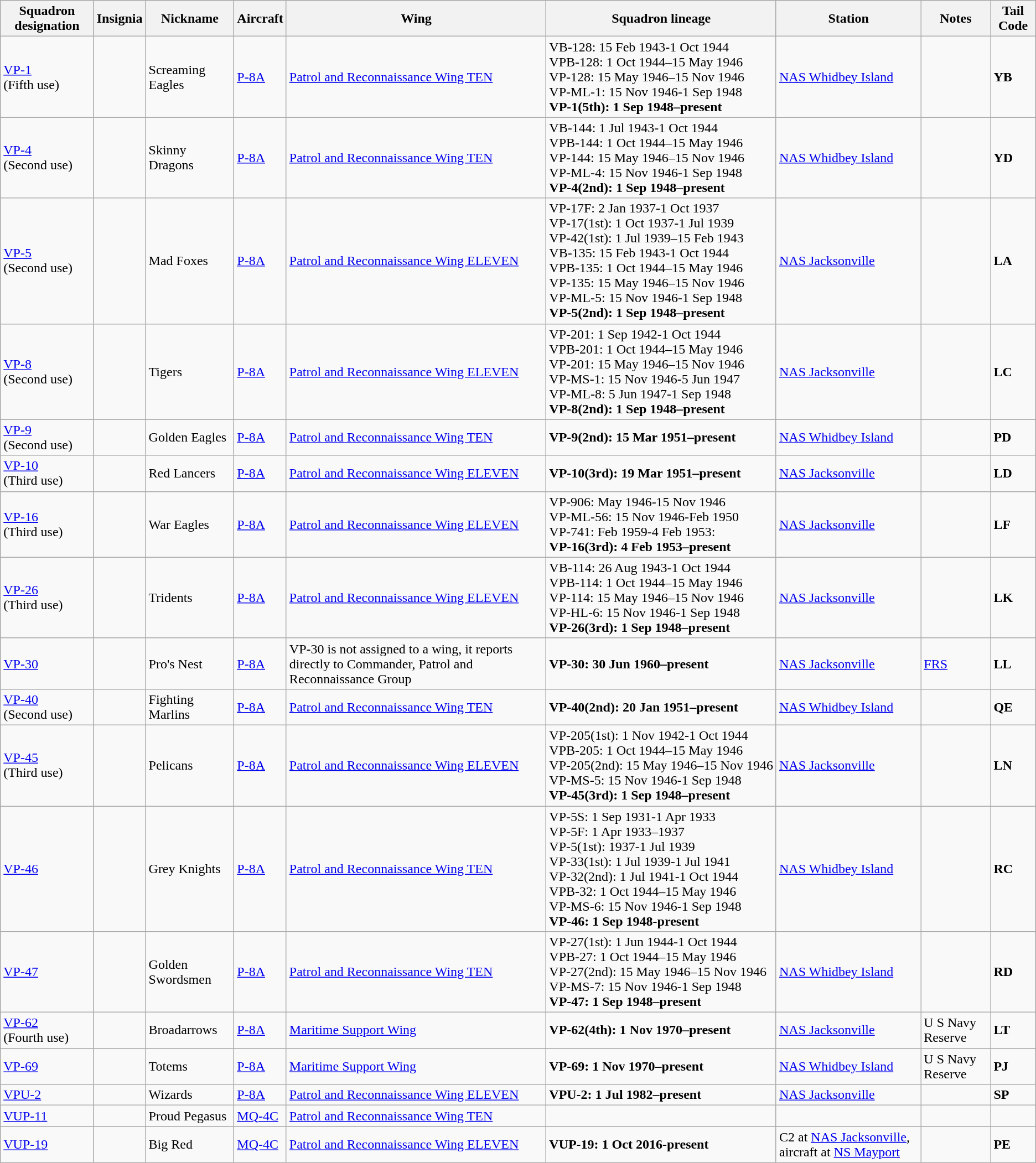<table class="wikitable sortable">
<tr>
<th>Squadron designation</th>
<th>Insignia</th>
<th>Nickname</th>
<th>Aircraft</th>
<th>Wing</th>
<th>Squadron lineage</th>
<th>Station</th>
<th>Notes</th>
<th>Tail Code</th>
</tr>
<tr>
<td><a href='#'>VP-1</a><br>(Fifth use)</td>
<td></td>
<td>Screaming Eagles</td>
<td><a href='#'>P-8A</a></td>
<td><a href='#'>Patrol and Reconnaissance Wing TEN</a></td>
<td>VB-128: 15 Feb 1943-1 Oct 1944<br>VPB-128: 1 Oct 1944–15 May 1946<br>VP-128: 15 May 1946–15 Nov 1946<br>VP-ML-1: 15 Nov 1946-1 Sep 1948<br><strong>VP-1(5th): 1 Sep 1948–present</strong></td>
<td><a href='#'>NAS Whidbey Island</a></td>
<td></td>
<td><strong>YB</strong></td>
</tr>
<tr>
<td><a href='#'>VP-4</a><br>(Second use)</td>
<td></td>
<td>Skinny Dragons</td>
<td><a href='#'>P-8A</a></td>
<td><a href='#'>Patrol and Reconnaissance Wing TEN</a></td>
<td>VB-144: 1 Jul 1943-1 Oct 1944<br>VPB-144: 1 Oct 1944–15 May 1946<br>VP-144: 15 May 1946–15 Nov 1946<br>VP-ML-4: 15 Nov 1946-1 Sep 1948<br><strong>VP-4(2nd): 1 Sep 1948–present</strong></td>
<td><a href='#'>NAS Whidbey Island</a></td>
<td></td>
<td><strong>YD</strong></td>
</tr>
<tr>
<td><a href='#'>VP-5</a><br>(Second use)</td>
<td></td>
<td>Mad Foxes</td>
<td><a href='#'>P-8A</a></td>
<td><a href='#'>Patrol and Reconnaissance Wing ELEVEN</a></td>
<td>VP-17F: 2 Jan 1937-1 Oct 1937<br>VP-17(1st): 1 Oct 1937-1 Jul 1939<br>VP-42(1st): 1 Jul 1939–15 Feb 1943<br>VB-135: 15 Feb 1943-1 Oct 1944<br>VPB-135: 1 Oct 1944–15 May 1946<br>VP-135: 15 May 1946–15 Nov 1946<br>VP-ML-5: 15 Nov 1946-1 Sep 1948<br><strong>VP-5(2nd): 1 Sep 1948–present</strong></td>
<td><a href='#'>NAS Jacksonville</a></td>
<td></td>
<td><strong>LA</strong></td>
</tr>
<tr>
<td><a href='#'>VP-8</a><br>(Second use)</td>
<td></td>
<td>Tigers</td>
<td><a href='#'>P-8A</a></td>
<td><a href='#'>Patrol and Reconnaissance Wing ELEVEN</a></td>
<td>VP-201: 1 Sep 1942-1 Oct 1944<br>VPB-201: 1 Oct 1944–15 May 1946<br>VP-201: 15 May 1946–15 Nov 1946<br>VP-MS-1: 15 Nov 1946-5 Jun 1947<br>VP-ML-8: 5 Jun 1947-1 Sep 1948<br><strong>VP-8(2nd): 1 Sep 1948–present</strong></td>
<td><a href='#'>NAS Jacksonville</a></td>
<td></td>
<td><strong>LC</strong></td>
</tr>
<tr>
<td><a href='#'>VP-9</a><br>(Second use)</td>
<td></td>
<td>Golden Eagles</td>
<td><a href='#'>P-8A</a></td>
<td><a href='#'>Patrol and Reconnaissance Wing TEN</a></td>
<td><strong>VP-9(2nd): 15 Mar 1951–present</strong></td>
<td><a href='#'>NAS Whidbey Island</a></td>
<td></td>
<td><strong>PD</strong></td>
</tr>
<tr>
<td><a href='#'>VP-10</a><br>(Third use)</td>
<td></td>
<td>Red Lancers</td>
<td><a href='#'>P-8A</a></td>
<td><a href='#'>Patrol and Reconnaissance Wing ELEVEN</a></td>
<td><strong>VP-10(3rd): 19 Mar 1951–present</strong></td>
<td><a href='#'>NAS Jacksonville</a></td>
<td></td>
<td><strong>LD</strong></td>
</tr>
<tr>
<td><a href='#'>VP-16</a><br>(Third use)</td>
<td></td>
<td>War Eagles</td>
<td><a href='#'>P-8A</a></td>
<td><a href='#'>Patrol and Reconnaissance Wing ELEVEN</a></td>
<td>VP-906: May 1946-15 Nov 1946<br>VP-ML-56: 15 Nov 1946-Feb 1950<br>VP-741: Feb 1959-4 Feb 1953:<br><strong>VP-16(3rd): 4 Feb 1953–present</strong></td>
<td><a href='#'>NAS Jacksonville</a></td>
<td></td>
<td><strong>LF</strong></td>
</tr>
<tr>
<td><a href='#'>VP-26</a><br>(Third use)</td>
<td></td>
<td>Tridents</td>
<td><a href='#'>P-8A</a></td>
<td><a href='#'>Patrol and Reconnaissance Wing ELEVEN</a></td>
<td>VB-114: 26 Aug 1943-1 Oct 1944<br>VPB-114: 1 Oct 1944–15 May 1946<br>VP-114: 15 May 1946–15 Nov 1946<br>VP-HL-6: 15 Nov 1946-1 Sep 1948<br><strong>VP-26(3rd): 1 Sep 1948–present</strong></td>
<td><a href='#'>NAS Jacksonville</a></td>
<td></td>
<td><strong>LK</strong></td>
</tr>
<tr>
<td><a href='#'>VP-30</a></td>
<td></td>
<td>Pro's Nest</td>
<td><a href='#'>P-8A</a></td>
<td>VP-30 is not assigned to a wing, it reports directly to Commander, Patrol and Reconnaissance Group</td>
<td><strong>VP-30: 30 Jun 1960–present</strong></td>
<td><a href='#'>NAS Jacksonville</a></td>
<td><a href='#'>FRS</a></td>
<td><strong>LL</strong></td>
</tr>
<tr>
<td><a href='#'>VP-40</a><br>(Second use)</td>
<td></td>
<td>Fighting Marlins</td>
<td><a href='#'>P-8A</a></td>
<td><a href='#'>Patrol and Reconnaissance Wing TEN</a></td>
<td><strong>VP-40(2nd): 20 Jan 1951–present</strong></td>
<td><a href='#'>NAS Whidbey Island</a></td>
<td></td>
<td><strong>QE</strong></td>
</tr>
<tr>
<td><a href='#'>VP-45</a><br>(Third use)</td>
<td></td>
<td>Pelicans</td>
<td><a href='#'>P-8A</a></td>
<td><a href='#'>Patrol and Reconnaissance Wing ELEVEN</a></td>
<td style="white-space: nowrap;">VP-205(1st): 1 Nov 1942-1 Oct 1944<br>VPB-205: 1 Oct 1944–15 May 1946<br>VP-205(2nd): 15 May 1946–15 Nov 1946<br>VP-MS-5: 15 Nov 1946-1 Sep 1948<br><strong>VP-45(3rd): 1 Sep 1948–present</strong></td>
<td><a href='#'>NAS Jacksonville</a></td>
<td></td>
<td><strong>LN</strong></td>
</tr>
<tr>
<td><a href='#'>VP-46</a></td>
<td></td>
<td>Grey Knights</td>
<td><a href='#'>P-8A</a></td>
<td><a href='#'>Patrol and Reconnaissance Wing TEN</a></td>
<td>VP-5S: 1 Sep 1931-1 Apr 1933<br>VP-5F: 1 Apr 1933–1937<br>VP-5(1st): 1937-1 Jul 1939<br>VP-33(1st): 1 Jul 1939-1 Jul 1941<br>VP-32(2nd): 1 Jul 1941-1 Oct 1944<br>VPB-32: 1 Oct 1944–15 May 1946<br>VP-MS-6: 15 Nov 1946-1 Sep 1948<br><strong>VP-46: 1 Sep 1948-present</strong></td>
<td><a href='#'>NAS Whidbey Island</a></td>
<td></td>
<td><strong>RC</strong></td>
</tr>
<tr>
<td><a href='#'>VP-47</a></td>
<td></td>
<td>Golden Swordsmen</td>
<td><a href='#'>P-8A</a></td>
<td><a href='#'>Patrol and Reconnaissance Wing TEN</a></td>
<td>VP-27(1st): 1 Jun 1944-1 Oct 1944<br>VPB-27: 1 Oct 1944–15 May 1946<br>VP-27(2nd): 15 May 1946–15 Nov 1946<br>VP-MS-7: 15 Nov 1946-1 Sep 1948<br><strong>VP-47: 1 Sep 1948–present</strong></td>
<td><a href='#'>NAS Whidbey Island</a></td>
<td></td>
<td><strong>RD</strong></td>
</tr>
<tr>
<td><a href='#'>VP-62</a><br>(Fourth use)</td>
<td></td>
<td>Broadarrows</td>
<td><a href='#'>P-8A</a></td>
<td><a href='#'>Maritime Support Wing</a></td>
<td><strong>VP-62(4th): 1 Nov 1970–present</strong></td>
<td><a href='#'>NAS Jacksonville</a></td>
<td>U S Navy Reserve</td>
<td><strong>LT</strong></td>
</tr>
<tr>
<td><a href='#'>VP-69</a></td>
<td></td>
<td>Totems</td>
<td><a href='#'>P-8A</a></td>
<td><a href='#'>Maritime Support Wing</a></td>
<td><strong>VP-69: 1 Nov 1970–present</strong></td>
<td><a href='#'>NAS Whidbey Island</a></td>
<td>U S Navy Reserve</td>
<td><strong>PJ</strong></td>
</tr>
<tr>
<td><a href='#'>VPU-2</a></td>
<td></td>
<td>Wizards</td>
<td><a href='#'>P-8A</a></td>
<td><a href='#'>Patrol and Reconnaissance Wing ELEVEN</a></td>
<td><strong>VPU-2: 1 Jul 1982–present</strong></td>
<td><a href='#'>NAS Jacksonville</a></td>
<td></td>
<td><strong>SP</strong></td>
</tr>
<tr>
<td><a href='#'>VUP-11</a></td>
<td></td>
<td>Proud Pegasus</td>
<td><a href='#'>MQ-4C</a></td>
<td><a href='#'>Patrol and Reconnaissance Wing TEN</a></td>
<td></td>
<td></td>
<td></td>
<td></td>
</tr>
<tr>
<td><a href='#'>VUP-19</a></td>
<td></td>
<td>Big Red</td>
<td><a href='#'>MQ-4C</a></td>
<td><a href='#'>Patrol and Reconnaissance Wing ELEVEN</a></td>
<td><strong>VUP-19: 1 Oct 2016-present</strong></td>
<td>C2 at <a href='#'>NAS Jacksonville</a>, aircraft at <a href='#'>NS Mayport</a></td>
<td></td>
<td><strong>PE</strong></td>
</tr>
</table>
